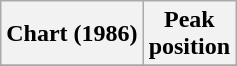<table class="wikitable plainrowheaders" style="text-align:center">
<tr>
<th scope="col">Chart (1986)</th>
<th scope="col">Peak<br>position</th>
</tr>
<tr>
</tr>
</table>
